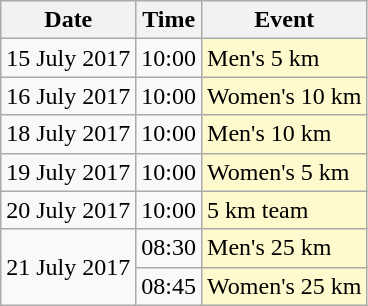<table class="wikitable">
<tr>
<th>Date</th>
<th>Time</th>
<th>Event</th>
</tr>
<tr>
<td>15 July 2017</td>
<td>10:00</td>
<td style="background:lemonchiffon">Men's 5 km</td>
</tr>
<tr>
<td>16 July 2017</td>
<td>10:00</td>
<td style="background:lemonchiffon">Women's 10 km</td>
</tr>
<tr>
<td>18 July 2017</td>
<td>10:00</td>
<td style="background:lemonchiffon">Men's 10 km</td>
</tr>
<tr>
<td>19 July 2017</td>
<td>10:00</td>
<td style="background:lemonchiffon">Women's 5 km</td>
</tr>
<tr>
<td>20 July 2017</td>
<td>10:00</td>
<td style="background:lemonchiffon">5 km team</td>
</tr>
<tr>
<td rowspan=2>21 July 2017</td>
<td>08:30</td>
<td style="background:lemonchiffon">Men's 25 km</td>
</tr>
<tr>
<td>08:45</td>
<td style="background:lemonchiffon">Women's 25 km</td>
</tr>
</table>
